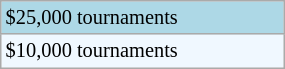<table class="wikitable" style="font-size:85%;" width=15%>
<tr style="background:lightblue;">
<td>$25,000 tournaments</td>
</tr>
<tr style="background:#f0f8ff;">
<td>$10,000 tournaments</td>
</tr>
</table>
